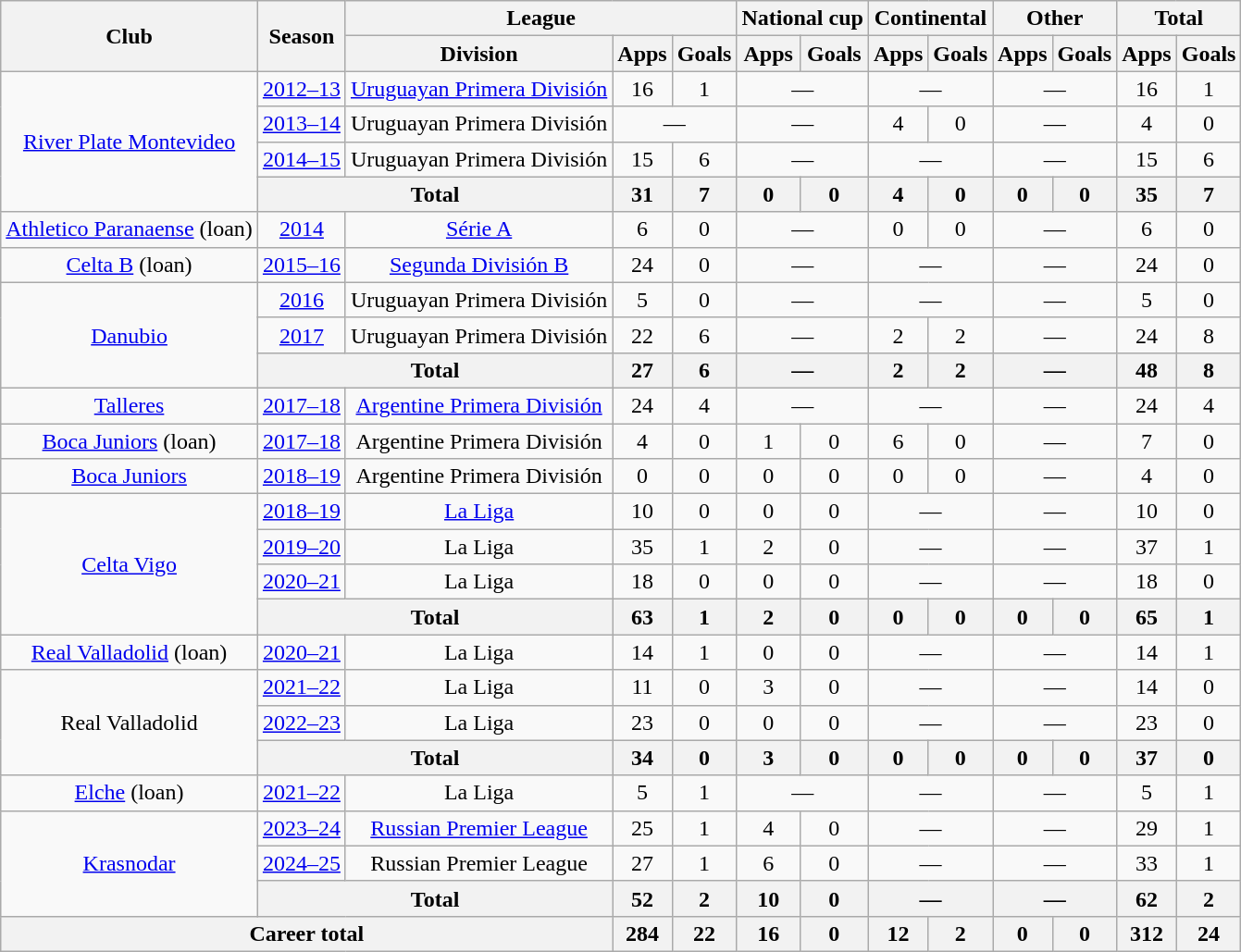<table class=wikitable style="text-align: center">
<tr>
<th rowspan="2">Club</th>
<th rowspan="2">Season</th>
<th colspan="3">League</th>
<th colspan="2">National cup</th>
<th colspan="2">Continental</th>
<th colspan="2">Other</th>
<th colspan="2">Total</th>
</tr>
<tr>
<th>Division</th>
<th>Apps</th>
<th>Goals</th>
<th>Apps</th>
<th>Goals</th>
<th>Apps</th>
<th>Goals</th>
<th>Apps</th>
<th>Goals</th>
<th>Apps</th>
<th>Goals</th>
</tr>
<tr>
<td rowspan="4"><a href='#'>River Plate Montevideo</a></td>
<td><a href='#'>2012–13</a></td>
<td><a href='#'>Uruguayan Primera División</a></td>
<td>16</td>
<td>1</td>
<td colspan="2">—</td>
<td colspan="2">—</td>
<td colspan="2">—</td>
<td>16</td>
<td>1</td>
</tr>
<tr>
<td><a href='#'>2013–14</a></td>
<td>Uruguayan Primera División</td>
<td colspan="2">—</td>
<td colspan="2">—</td>
<td>4</td>
<td>0</td>
<td colspan="2">—</td>
<td>4</td>
<td>0</td>
</tr>
<tr>
<td><a href='#'>2014–15</a></td>
<td>Uruguayan Primera División</td>
<td>15</td>
<td>6</td>
<td colspan="2">—</td>
<td colspan="2">—</td>
<td colspan="2">—</td>
<td>15</td>
<td>6</td>
</tr>
<tr>
<th colspan=2>Total</th>
<th>31</th>
<th>7</th>
<th>0</th>
<th>0</th>
<th>4</th>
<th>0</th>
<th>0</th>
<th>0</th>
<th>35</th>
<th>7</th>
</tr>
<tr>
<td><a href='#'>Athletico Paranaense</a> (loan)</td>
<td><a href='#'>2014</a></td>
<td><a href='#'>Série A</a></td>
<td>6</td>
<td>0</td>
<td colspan="2">—</td>
<td>0</td>
<td>0</td>
<td colspan="2">—</td>
<td>6</td>
<td>0</td>
</tr>
<tr>
<td><a href='#'>Celta B</a> (loan)</td>
<td><a href='#'>2015–16</a></td>
<td><a href='#'>Segunda División B</a></td>
<td>24</td>
<td>0</td>
<td colspan="2">—</td>
<td colspan="2">—</td>
<td colspan="2">—</td>
<td>24</td>
<td>0</td>
</tr>
<tr>
<td rowspan="3"><a href='#'>Danubio</a></td>
<td><a href='#'>2016</a></td>
<td>Uruguayan Primera División</td>
<td>5</td>
<td>0</td>
<td colspan="2">—</td>
<td colspan="2">—</td>
<td colspan="2">—</td>
<td>5</td>
<td>0</td>
</tr>
<tr>
<td><a href='#'>2017</a></td>
<td>Uruguayan Primera División</td>
<td>22</td>
<td>6</td>
<td colspan="2">—</td>
<td>2</td>
<td>2</td>
<td colspan="2">—</td>
<td>24</td>
<td>8</td>
</tr>
<tr>
<th colspan="2">Total</th>
<th>27</th>
<th>6</th>
<th colspan="2">—</th>
<th>2</th>
<th>2</th>
<th colspan="2">—</th>
<th>48</th>
<th>8</th>
</tr>
<tr>
<td><a href='#'>Talleres</a></td>
<td><a href='#'>2017–18</a></td>
<td><a href='#'>Argentine Primera División</a></td>
<td>24</td>
<td>4</td>
<td colspan="2">—</td>
<td colspan="2">—</td>
<td colspan="2">—</td>
<td>24</td>
<td>4</td>
</tr>
<tr>
<td><a href='#'>Boca Juniors</a> (loan)</td>
<td><a href='#'>2017–18</a></td>
<td>Argentine Primera División</td>
<td>4</td>
<td>0</td>
<td>1</td>
<td>0</td>
<td>6</td>
<td>0</td>
<td colspan="2">—</td>
<td>7</td>
<td>0</td>
</tr>
<tr>
<td><a href='#'>Boca Juniors</a></td>
<td><a href='#'>2018–19</a></td>
<td>Argentine Primera División</td>
<td>0</td>
<td>0</td>
<td>0</td>
<td>0</td>
<td>0</td>
<td>0</td>
<td colspan="2">—</td>
<td>4</td>
<td>0</td>
</tr>
<tr>
<td rowspan="4"><a href='#'>Celta Vigo</a></td>
<td><a href='#'>2018–19</a></td>
<td><a href='#'>La Liga</a></td>
<td>10</td>
<td>0</td>
<td>0</td>
<td>0</td>
<td colspan="2">—</td>
<td colspan="2">—</td>
<td>10</td>
<td>0</td>
</tr>
<tr>
<td><a href='#'>2019–20</a></td>
<td>La Liga</td>
<td>35</td>
<td>1</td>
<td>2</td>
<td>0</td>
<td colspan="2">—</td>
<td colspan="2">—</td>
<td>37</td>
<td>1</td>
</tr>
<tr>
<td><a href='#'>2020–21</a></td>
<td>La Liga</td>
<td>18</td>
<td>0</td>
<td>0</td>
<td>0</td>
<td colspan="2">—</td>
<td colspan="2">—</td>
<td>18</td>
<td>0</td>
</tr>
<tr>
<th colspan="2">Total</th>
<th>63</th>
<th>1</th>
<th>2</th>
<th>0</th>
<th>0</th>
<th>0</th>
<th>0</th>
<th>0</th>
<th>65</th>
<th>1</th>
</tr>
<tr>
<td><a href='#'>Real Valladolid</a> (loan)</td>
<td><a href='#'>2020–21</a></td>
<td>La Liga</td>
<td>14</td>
<td>1</td>
<td>0</td>
<td>0</td>
<td colspan="2">—</td>
<td colspan="2">—</td>
<td>14</td>
<td>1</td>
</tr>
<tr>
<td rowspan="3">Real Valladolid</td>
<td><a href='#'>2021–22</a></td>
<td>La Liga</td>
<td>11</td>
<td>0</td>
<td>3</td>
<td>0</td>
<td colspan="2">—</td>
<td colspan="2">—</td>
<td>14</td>
<td>0</td>
</tr>
<tr>
<td><a href='#'>2022–23</a></td>
<td>La Liga</td>
<td>23</td>
<td>0</td>
<td>0</td>
<td>0</td>
<td colspan="2">—</td>
<td colspan="2">—</td>
<td>23</td>
<td>0</td>
</tr>
<tr>
<th colspan="2">Total</th>
<th>34</th>
<th>0</th>
<th>3</th>
<th>0</th>
<th>0</th>
<th>0</th>
<th>0</th>
<th>0</th>
<th>37</th>
<th>0</th>
</tr>
<tr>
<td><a href='#'>Elche</a> (loan)</td>
<td><a href='#'>2021–22</a></td>
<td>La Liga</td>
<td>5</td>
<td>1</td>
<td colspan="2">—</td>
<td colspan="2">—</td>
<td colspan="2">—</td>
<td>5</td>
<td>1</td>
</tr>
<tr>
<td rowspan="3"><a href='#'>Krasnodar</a></td>
<td><a href='#'>2023–24</a></td>
<td><a href='#'>Russian Premier League</a></td>
<td>25</td>
<td>1</td>
<td>4</td>
<td>0</td>
<td colspan="2">—</td>
<td colspan="2">—</td>
<td>29</td>
<td>1</td>
</tr>
<tr>
<td><a href='#'>2024–25</a></td>
<td>Russian Premier League</td>
<td>27</td>
<td>1</td>
<td>6</td>
<td>0</td>
<td colspan="2">—</td>
<td colspan="2">—</td>
<td>33</td>
<td>1</td>
</tr>
<tr>
<th colspan="2">Total</th>
<th>52</th>
<th>2</th>
<th>10</th>
<th>0</th>
<th colspan="2">—</th>
<th colspan="2">—</th>
<th>62</th>
<th>2</th>
</tr>
<tr>
<th colspan="3">Career total</th>
<th>284</th>
<th>22</th>
<th>16</th>
<th>0</th>
<th>12</th>
<th>2</th>
<th>0</th>
<th>0</th>
<th>312</th>
<th>24</th>
</tr>
</table>
